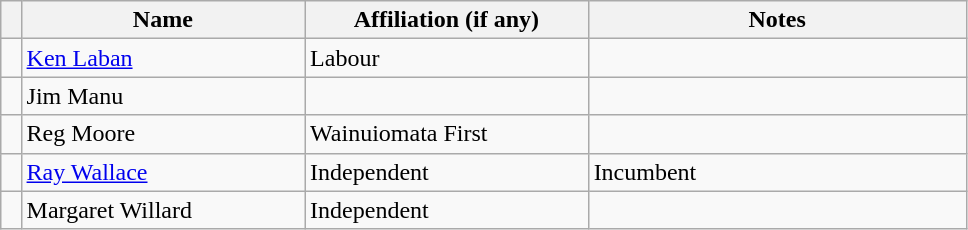<table class="wikitable" width="51%">
<tr>
<th width="1%"></th>
<th width="15%">Name</th>
<th width="15%">Affiliation (if any)</th>
<th width="20%">Notes</th>
</tr>
<tr>
<td bgcolor=></td>
<td><a href='#'>Ken Laban</a></td>
<td>Labour</td>
<td></td>
</tr>
<tr>
<td></td>
<td>Jim Manu</td>
<td></td>
<td></td>
</tr>
<tr>
<td></td>
<td>Reg Moore</td>
<td>Wainuiomata First</td>
<td></td>
</tr>
<tr>
<td bgcolor=></td>
<td><a href='#'>Ray Wallace</a></td>
<td>Independent</td>
<td>Incumbent</td>
</tr>
<tr>
<td bgcolor=></td>
<td>Margaret Willard</td>
<td>Independent</td>
<td></td>
</tr>
</table>
